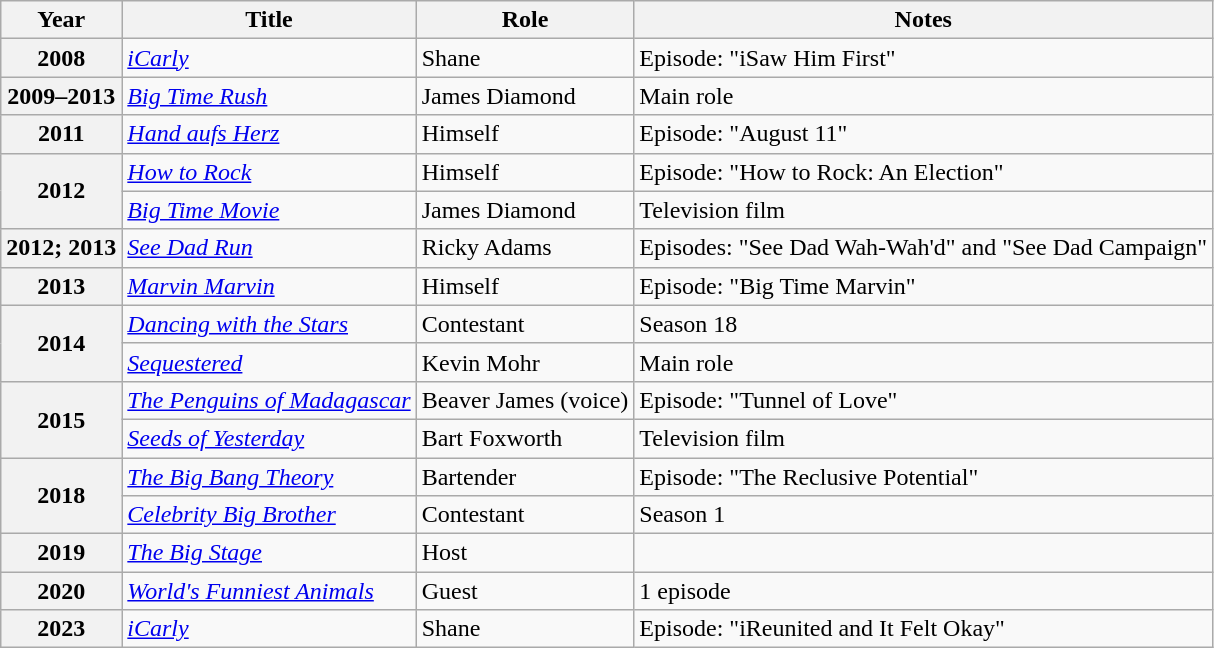<table class="wikitable sortable plainrowheaders">
<tr>
<th scope="col">Year</th>
<th scope="col">Title</th>
<th scope="col">Role</th>
<th class="unsortable" scope="col">Notes</th>
</tr>
<tr>
<th scope="row">2008</th>
<td><em><a href='#'>iCarly</a></em></td>
<td>Shane</td>
<td>Episode: "iSaw Him First"</td>
</tr>
<tr>
<th scope="row">2009–2013</th>
<td><em><a href='#'>Big Time Rush</a></em></td>
<td>James Diamond</td>
<td>Main role</td>
</tr>
<tr>
<th scope="row">2011</th>
<td><em><a href='#'>Hand aufs Herz</a></em></td>
<td>Himself</td>
<td>Episode: "August 11"</td>
</tr>
<tr>
<th rowspan="2" scope="row">2012</th>
<td><em><a href='#'>How to Rock</a></em></td>
<td>Himself</td>
<td>Episode: "How to Rock: An Election"</td>
</tr>
<tr>
<td><em><a href='#'>Big Time Movie</a></em></td>
<td>James Diamond</td>
<td>Television film</td>
</tr>
<tr>
<th scope="row">2012; 2013</th>
<td><em><a href='#'>See Dad Run</a></em></td>
<td>Ricky Adams</td>
<td>Episodes: "See Dad Wah-Wah'd" and "See Dad Campaign"</td>
</tr>
<tr>
<th scope="row">2013</th>
<td><em><a href='#'>Marvin Marvin</a></em></td>
<td>Himself</td>
<td>Episode: "Big Time Marvin"</td>
</tr>
<tr>
<th rowspan="2" scope="row">2014</th>
<td><em><a href='#'>Dancing with the Stars</a></em></td>
<td>Contestant</td>
<td>Season 18</td>
</tr>
<tr>
<td><em><a href='#'>Sequestered</a></em></td>
<td>Kevin Mohr</td>
<td>Main role</td>
</tr>
<tr>
<th rowspan="2" scope="row">2015</th>
<td><em><a href='#'>The Penguins of Madagascar</a></em></td>
<td>Beaver James (voice)</td>
<td>Episode: "Tunnel of Love"</td>
</tr>
<tr>
<td><em><a href='#'>Seeds of Yesterday</a></em></td>
<td>Bart Foxworth</td>
<td>Television film</td>
</tr>
<tr>
<th rowspan="2" scope="row">2018</th>
<td><em><a href='#'>The Big Bang Theory</a></em></td>
<td>Bartender</td>
<td>Episode: "The Reclusive Potential"</td>
</tr>
<tr>
<td><em><a href='#'>Celebrity Big Brother</a></em></td>
<td>Contestant</td>
<td>Season 1</td>
</tr>
<tr>
<th scope="row">2019</th>
<td><em><a href='#'>The Big Stage</a></em></td>
<td>Host</td>
<td></td>
</tr>
<tr>
<th scope="row">2020</th>
<td><em><a href='#'>World's Funniest Animals</a></em></td>
<td>Guest</td>
<td>1 episode</td>
</tr>
<tr>
<th scope="row">2023</th>
<td><em><a href='#'>iCarly</a></em></td>
<td>Shane</td>
<td>Episode: "iReunited and It Felt Okay"</td>
</tr>
</table>
